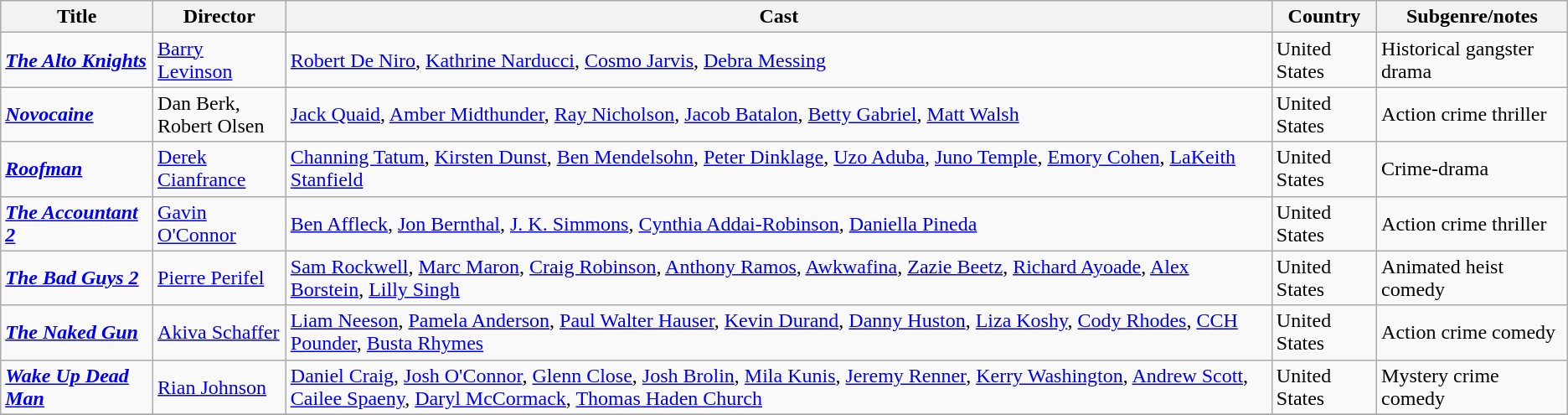<table class="wikitable">
<tr>
<th>Title</th>
<th>Director</th>
<th>Cast</th>
<th>Country</th>
<th>Subgenre/notes</th>
</tr>
<tr>
<td><strong><em><a href='#'>The Alto Knights</a></em></strong></td>
<td><a href='#'>Barry Levinson</a></td>
<td><a href='#'>Robert De Niro</a>, <a href='#'>Kathrine Narducci</a>, <a href='#'>Cosmo Jarvis</a>, <a href='#'>Debra Messing</a></td>
<td>United States</td>
<td>Historical gangster drama</td>
</tr>
<tr>
<td><strong><em><a href='#'>Novocaine</a></em></strong></td>
<td>Dan Berk,<br>Robert Olsen</td>
<td><a href='#'>Jack Quaid</a>, <a href='#'>Amber Midthunder</a>, <a href='#'>Ray Nicholson</a>, <a href='#'>Jacob Batalon</a>, <a href='#'>Betty Gabriel</a>, <a href='#'>Matt Walsh</a></td>
<td>United States</td>
<td>Action crime thriller</td>
</tr>
<tr>
<td><strong><em><a href='#'>Roofman</a></em></strong></td>
<td><a href='#'>Derek Cianfrance</a></td>
<td><a href='#'>Channing Tatum</a>, <a href='#'>Kirsten Dunst</a>, <a href='#'>Ben Mendelsohn</a>, <a href='#'>Peter Dinklage</a>, <a href='#'>Uzo Aduba</a>, <a href='#'>Juno Temple</a>, <a href='#'>Emory Cohen</a>, <a href='#'>LaKeith Stanfield</a></td>
<td>United States</td>
<td>Crime-drama</td>
</tr>
<tr>
<td><strong><em><a href='#'>The Accountant 2</a></em></strong></td>
<td><a href='#'>Gavin O'Connor</a></td>
<td><a href='#'>Ben Affleck</a>, <a href='#'>Jon Bernthal</a>, <a href='#'>J. K. Simmons</a>, <a href='#'>Cynthia Addai-Robinson</a>, <a href='#'>Daniella Pineda</a></td>
<td>United States</td>
<td>Action crime thriller</td>
</tr>
<tr>
<td><strong><em><a href='#'>The Bad Guys 2</a></em></strong></td>
<td><a href='#'>Pierre Perifel</a></td>
<td><a href='#'>Sam Rockwell</a>, <a href='#'>Marc Maron</a>, <a href='#'>Craig Robinson</a>, <a href='#'>Anthony Ramos</a>, <a href='#'>Awkwafina</a>, <a href='#'>Zazie Beetz</a>, <a href='#'>Richard Ayoade</a>, <a href='#'>Alex Borstein</a>, <a href='#'>Lilly Singh</a></td>
<td>United States</td>
<td>Animated heist comedy</td>
</tr>
<tr>
<td><strong><em><a href='#'>The Naked Gun</a></em></strong></td>
<td><a href='#'>Akiva Schaffer</a></td>
<td><a href='#'>Liam Neeson</a>, <a href='#'>Pamela Anderson</a>, <a href='#'>Paul Walter Hauser</a>, <a href='#'>Kevin Durand</a>, <a href='#'>Danny Huston</a>, <a href='#'>Liza Koshy</a>, <a href='#'>Cody Rhodes</a>, <a href='#'>CCH Pounder</a>, <a href='#'>Busta Rhymes</a></td>
<td>United States</td>
<td>Action crime comedy</td>
</tr>
<tr>
<td><strong><em><a href='#'>Wake Up Dead Man</a></em></strong></td>
<td><a href='#'>Rian Johnson</a></td>
<td><a href='#'>Daniel Craig</a>, <a href='#'>Josh O'Connor</a>, <a href='#'>Glenn Close</a>, <a href='#'>Josh Brolin</a>, <a href='#'>Mila Kunis</a>, <a href='#'>Jeremy Renner</a>, <a href='#'>Kerry Washington</a>, <a href='#'>Andrew Scott</a>, <a href='#'>Cailee Spaeny</a>, <a href='#'>Daryl McCormack</a>, <a href='#'>Thomas Haden Church</a></td>
<td>United States</td>
<td>Mystery crime comedy</td>
</tr>
<tr>
</tr>
</table>
